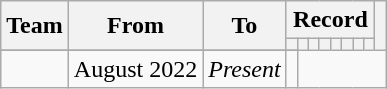<table class="wikitable" style="text-align: center">
<tr>
<th rowspan="2">Team</th>
<th rowspan="2">From</th>
<th rowspan="2">To</th>
<th colspan="8">Record</th>
<th rowspan=2></th>
</tr>
<tr>
<th></th>
<th></th>
<th></th>
<th></th>
<th></th>
<th></th>
<th></th>
<th></th>
</tr>
<tr>
</tr>
<tr>
<td></td>
<td>August 2022</td>
<td><em>Present</em><br></td>
<td></td>
</tr>
</table>
